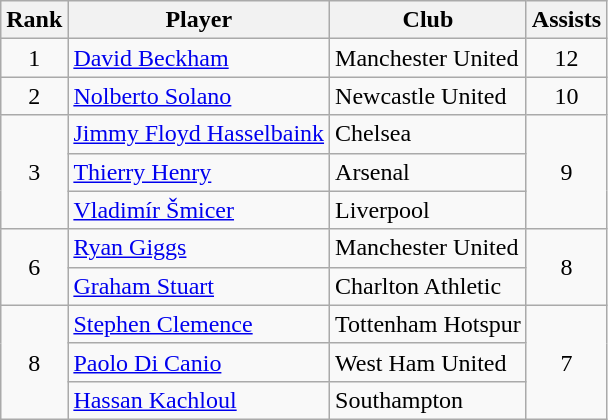<table class="wikitable" style="text-align:center">
<tr>
<th>Rank</th>
<th>Player</th>
<th>Club</th>
<th>Assists</th>
</tr>
<tr>
<td>1</td>
<td align="left"> <a href='#'>David Beckham</a></td>
<td align="left">Manchester United</td>
<td>12</td>
</tr>
<tr>
<td>2</td>
<td align="left"> <a href='#'>Nolberto Solano</a></td>
<td align="left">Newcastle United</td>
<td>10</td>
</tr>
<tr>
<td rowspan="3">3</td>
<td align="left"> <a href='#'>Jimmy Floyd Hasselbaink</a></td>
<td align="left">Chelsea</td>
<td rowspan="3">9</td>
</tr>
<tr>
<td align="left"> <a href='#'>Thierry Henry</a></td>
<td align="left">Arsenal</td>
</tr>
<tr>
<td align="left"> <a href='#'>Vladimír Šmicer</a></td>
<td align="left">Liverpool</td>
</tr>
<tr>
<td rowspan="2">6</td>
<td align="left"> <a href='#'>Ryan Giggs</a></td>
<td align="left">Manchester United</td>
<td rowspan="2">8</td>
</tr>
<tr>
<td align="left"> <a href='#'>Graham Stuart</a></td>
<td align="left">Charlton Athletic</td>
</tr>
<tr>
<td rowspan="3">8</td>
<td align="left"> <a href='#'>Stephen Clemence</a></td>
<td align="left">Tottenham Hotspur</td>
<td rowspan="3">7</td>
</tr>
<tr>
<td align="left"> <a href='#'>Paolo Di Canio</a></td>
<td align="left">West Ham United</td>
</tr>
<tr>
<td align="left"> <a href='#'>Hassan Kachloul</a></td>
<td align="left">Southampton</td>
</tr>
</table>
